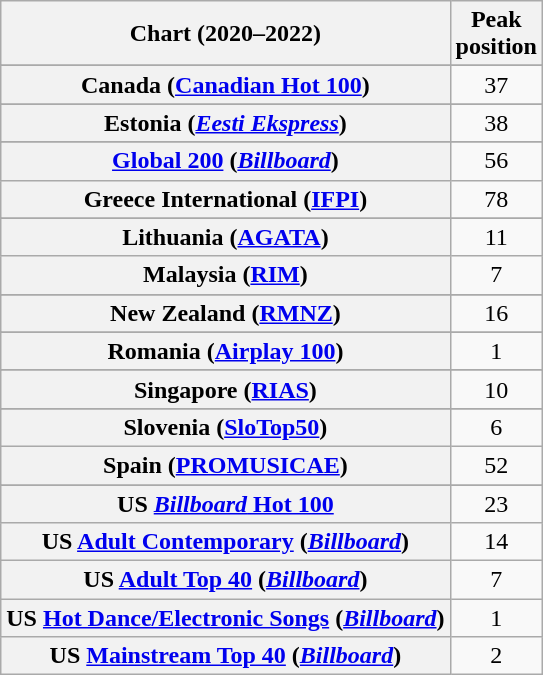<table class="wikitable sortable plainrowheaders" style="text-align:center">
<tr>
<th scope="col">Chart (2020–2022)</th>
<th scope="col">Peak<br>position</th>
</tr>
<tr>
</tr>
<tr>
</tr>
<tr>
</tr>
<tr>
</tr>
<tr>
<th scope="row">Canada (<a href='#'>Canadian Hot 100</a>)</th>
<td>37</td>
</tr>
<tr>
</tr>
<tr>
</tr>
<tr>
<th scope="row">Estonia (<em><a href='#'>Eesti Ekspress</a></em>)</th>
<td>38</td>
</tr>
<tr>
</tr>
<tr>
</tr>
<tr>
<th scope="row"><a href='#'>Global 200</a> (<em><a href='#'>Billboard</a></em>)</th>
<td>56</td>
</tr>
<tr>
<th scope="row">Greece International (<a href='#'>IFPI</a>)</th>
<td>78</td>
</tr>
<tr>
</tr>
<tr>
</tr>
<tr>
</tr>
<tr>
</tr>
<tr>
<th scope="row">Lithuania (<a href='#'>AGATA</a>)</th>
<td>11</td>
</tr>
<tr>
<th scope="row">Malaysia (<a href='#'>RIM</a>)</th>
<td>7</td>
</tr>
<tr>
</tr>
<tr>
</tr>
<tr>
<th scope="row">New Zealand (<a href='#'>RMNZ</a>)</th>
<td>16</td>
</tr>
<tr>
</tr>
<tr>
</tr>
<tr>
</tr>
<tr>
<th scope="row">Romania (<a href='#'>Airplay 100</a>)</th>
<td>1</td>
</tr>
<tr>
</tr>
<tr>
</tr>
<tr>
<th scope="row">Singapore (<a href='#'>RIAS</a>)</th>
<td>10</td>
</tr>
<tr>
</tr>
<tr>
</tr>
<tr>
<th scope="row">Slovenia (<a href='#'>SloTop50</a>)</th>
<td>6</td>
</tr>
<tr>
<th scope="row">Spain (<a href='#'>PROMUSICAE</a>)</th>
<td>52</td>
</tr>
<tr>
</tr>
<tr>
</tr>
<tr>
</tr>
<tr>
</tr>
<tr>
<th scope="row">US <a href='#'><em>Billboard</em> Hot 100</a></th>
<td>23</td>
</tr>
<tr>
<th scope="row">US <a href='#'>Adult Contemporary</a> (<em><a href='#'>Billboard</a></em>)</th>
<td>14</td>
</tr>
<tr>
<th scope="row">US <a href='#'>Adult Top 40</a> (<em><a href='#'>Billboard</a></em>)</th>
<td>7</td>
</tr>
<tr>
<th scope="row">US <a href='#'>Hot Dance/Electronic Songs</a> (<em><a href='#'>Billboard</a></em>)</th>
<td>1</td>
</tr>
<tr>
<th scope="row">US <a href='#'>Mainstream Top 40</a> (<em><a href='#'>Billboard</a></em>)</th>
<td>2</td>
</tr>
</table>
